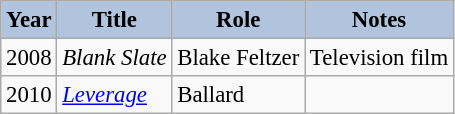<table class="wikitable" style="font-size:95%;">
<tr>
<th style="background:#B0C4DE;">Year</th>
<th style="background:#B0C4DE;">Title</th>
<th style="background:#B0C4DE;">Role</th>
<th style="background:#B0C4DE;">Notes</th>
</tr>
<tr>
<td>2008</td>
<td><em>Blank Slate</em></td>
<td>Blake Feltzer</td>
<td>Television film</td>
</tr>
<tr>
<td>2010</td>
<td><em><a href='#'>Leverage</a></em></td>
<td>Ballard</td>
<td></td>
</tr>
</table>
